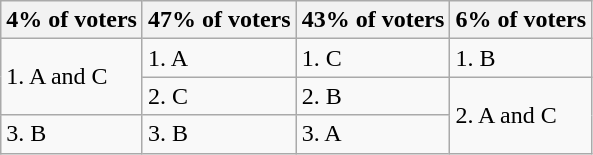<table class="wikitable">
<tr>
<th>4% of voters</th>
<th>47% of voters</th>
<th>43% of voters</th>
<th>6% of voters</th>
</tr>
<tr>
<td rowspan=2>1. A and C</td>
<td>1. A</td>
<td>1. C</td>
<td>1. B</td>
</tr>
<tr>
<td>2. C</td>
<td>2. B</td>
<td rowspan=2>2. A and C</td>
</tr>
<tr>
<td>3. B</td>
<td>3. B</td>
<td>3. A</td>
</tr>
</table>
